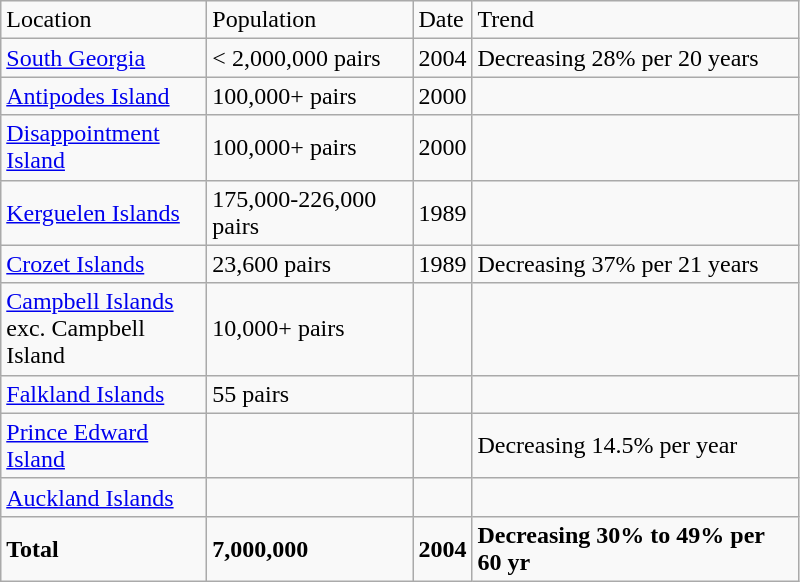<table class="wikitable" align="left" border="1" cellpadding="2">
<tr>
<td width="130pt">Location</td>
<td width="130pt">Population</td>
<td width="25pt">Date</td>
<td width="210pt">Trend</td>
</tr>
<tr>
<td><a href='#'>South Georgia</a></td>
<td>< 2,000,000 pairs</td>
<td>2004</td>
<td>Decreasing 28% per 20 years</td>
</tr>
<tr>
<td><a href='#'>Antipodes Island</a></td>
<td>100,000+ pairs</td>
<td>2000</td>
<td></td>
</tr>
<tr>
<td><a href='#'>Disappointment Island</a></td>
<td>100,000+ pairs</td>
<td>2000</td>
<td></td>
</tr>
<tr>
<td><a href='#'>Kerguelen Islands</a></td>
<td>175,000-226,000 pairs</td>
<td>1989</td>
<td></td>
</tr>
<tr>
<td><a href='#'>Crozet Islands</a></td>
<td>23,600 pairs</td>
<td>1989</td>
<td>Decreasing 37% per 21 years</td>
</tr>
<tr>
<td><a href='#'>Campbell Islands</a> exc. Campbell Island</td>
<td>10,000+ pairs</td>
<td></td>
<td></td>
</tr>
<tr>
<td><a href='#'>Falkland Islands</a></td>
<td>55 pairs</td>
<td></td>
<td></td>
</tr>
<tr>
<td><a href='#'>Prince Edward Island</a></td>
<td></td>
<td></td>
<td>Decreasing 14.5% per year</td>
</tr>
<tr>
<td><a href='#'>Auckland Islands</a></td>
<td></td>
<td></td>
<td></td>
</tr>
<tr>
<td><strong>Total</strong></td>
<td><strong>7,000,000 </strong></td>
<td><strong>2004 </strong></td>
<td><strong>Decreasing 30% to 49% per 60 yr</strong></td>
</tr>
</table>
